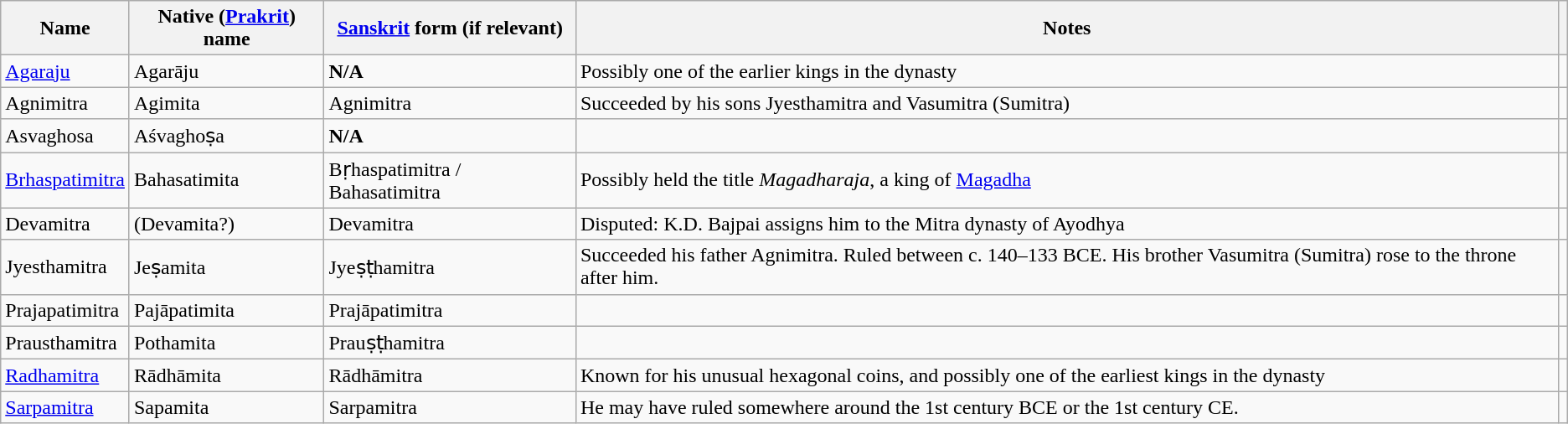<table class="wikitable sortable">
<tr>
<th>Name</th>
<th>Native (<a href='#'>Prakrit</a>) name</th>
<th><a href='#'>Sanskrit</a> form (if relevant)</th>
<th>Notes</th>
<th class=unsortable></th>
</tr>
<tr>
<td><a href='#'>Agaraju</a></td>
<td>Agarāju</td>
<td><strong>N/A</strong></td>
<td>Possibly one of the earlier kings in the dynasty</td>
<td></td>
</tr>
<tr>
<td>Agnimitra</td>
<td>Agimita</td>
<td>Agnimitra</td>
<td>Succeeded by his sons Jyesthamitra and Vasumitra (Sumitra)</td>
<td></td>
</tr>
<tr>
<td>Asvaghosa</td>
<td>Aśvaghoṣa</td>
<td><strong>N/A</strong></td>
<td></td>
<td></td>
</tr>
<tr>
<td><a href='#'>Brhaspatimitra</a></td>
<td>Bahasatimita</td>
<td>Bṛhaspatimitra / Bahasatimitra</td>
<td>Possibly held the title <em>Magadharaja</em>, a king of <a href='#'>Magadha</a></td>
<td></td>
</tr>
<tr>
<td>Devamitra</td>
<td>(Devamita?)</td>
<td>Devamitra</td>
<td>Disputed: K.D. Bajpai assigns him to the Mitra dynasty of Ayodhya</td>
<td></td>
</tr>
<tr>
<td>Jyesthamitra</td>
<td>Jeṣamita</td>
<td>Jyeṣṭhamitra</td>
<td>Succeeded his father Agnimitra. Ruled between c. 140–133 BCE. His brother Vasumitra (Sumitra) rose to the throne after him.</td>
<td></td>
</tr>
<tr>
<td>Prajapatimitra</td>
<td>Pajāpatimita</td>
<td>Prajāpatimitra</td>
<td></td>
<td></td>
</tr>
<tr>
<td>Prausthamitra</td>
<td>Pothamita</td>
<td>Prauṣṭhamitra</td>
<td></td>
<td></td>
</tr>
<tr>
<td><a href='#'>Radhamitra</a></td>
<td>Rādhāmita</td>
<td>Rādhāmitra</td>
<td>Known for his unusual hexagonal coins, and possibly one of the earliest kings in the dynasty</td>
<td></td>
</tr>
<tr>
<td><a href='#'>Sarpamitra</a></td>
<td>Sapamita</td>
<td>Sarpamitra</td>
<td>He may have ruled somewhere around the 1st century BCE or the 1st century CE.</td>
<td></td>
</tr>
</table>
